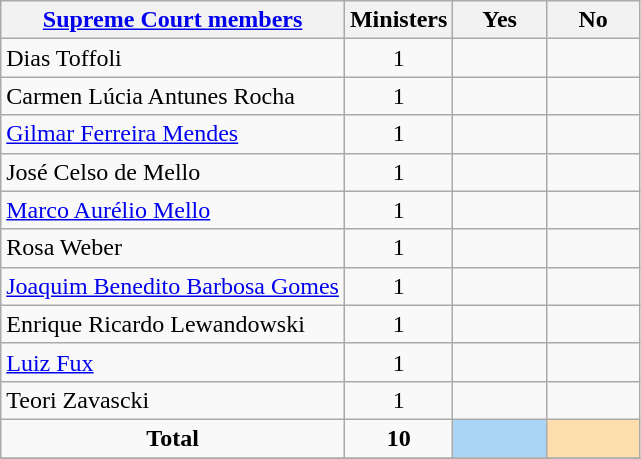<table class="wikitable">
<tr>
<th><a href='#'>Supreme Court members</a></th>
<th width="55pt">Ministers</th>
<th width="55pt">Yes</th>
<th width="55pt">No</th>
</tr>
<tr>
<td align="left">Dias Toffoli</td>
<td align="center">1</td>
<td align="center"></td>
<td align="center"></td>
</tr>
<tr>
<td align="left">Carmen Lúcia Antunes Rocha</td>
<td align="center">1</td>
<td align="center"></td>
<td align="center"></td>
</tr>
<tr>
<td align="left"><a href='#'>Gilmar Ferreira Mendes</a></td>
<td align="center">1</td>
<td align="center"></td>
<td align="center"></td>
</tr>
<tr>
<td align="left">José Celso de Mello</td>
<td align="center">1</td>
<td align="center"></td>
<td align="center"></td>
</tr>
<tr>
<td align="left"><a href='#'>Marco Aurélio Mello</a></td>
<td align="center">1</td>
<td align="center"></td>
<td align="center"></td>
</tr>
<tr>
<td align="left">Rosa Weber</td>
<td align="center">1</td>
<td align="center"></td>
<td align="center"></td>
</tr>
<tr>
<td align="left"><a href='#'>Joaquim Benedito Barbosa Gomes</a></td>
<td align="center">1</td>
<td align="center"></td>
<td align="center"></td>
</tr>
<tr>
<td align="left">Enrique Ricardo Lewandowski</td>
<td align="center">1</td>
<td align="center"></td>
<td align="center"></td>
</tr>
<tr>
<td align="left"><a href='#'>Luiz Fux</a></td>
<td align="center">1</td>
<td align="center"></td>
<td align="center"></td>
</tr>
<tr>
<td align="left">Teori Zavascki</td>
<td align="center">1</td>
<td align="center"></td>
<td align="center"></td>
</tr>
<tr>
<td align="center"><strong>Total</strong></td>
<td align="center"><strong>10</strong></td>
<td align="center" bgcolor="#abd5f5"></td>
<td align="center" bgcolor="#FFDEAD"></td>
</tr>
<tr>
</tr>
</table>
